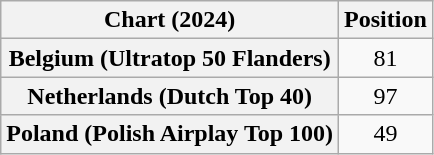<table class="wikitable sortable plainrowheaders" style="text-align:center">
<tr>
<th scope="col">Chart (2024)</th>
<th scope="col">Position</th>
</tr>
<tr>
<th scope="row">Belgium (Ultratop 50 Flanders)</th>
<td>81</td>
</tr>
<tr>
<th scope="row">Netherlands (Dutch Top 40)</th>
<td>97</td>
</tr>
<tr>
<th scope="row">Poland (Polish Airplay Top 100)</th>
<td>49</td>
</tr>
</table>
